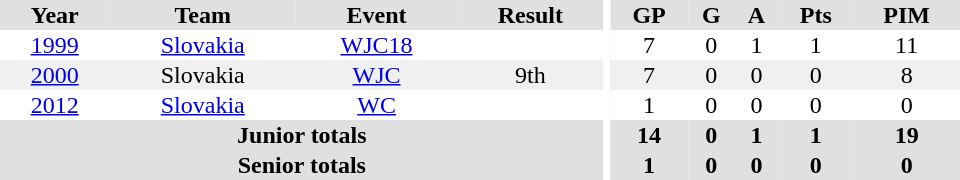<table border="0" cellpadding="1" cellspacing="0" ID="Table3" style="text-align:center; width:40em">
<tr ALIGN="center" bgcolor="#e0e0e0">
<th>Year</th>
<th>Team</th>
<th>Event</th>
<th>Result</th>
<th rowspan="99" bgcolor="#ffffff"></th>
<th>GP</th>
<th>G</th>
<th>A</th>
<th>Pts</th>
<th>PIM</th>
</tr>
<tr>
<td><a href='#'>1999</a></td>
<td><a href='#'>Slovakia</a></td>
<td><a href='#'>WJC18</a></td>
<td></td>
<td>7</td>
<td>0</td>
<td>1</td>
<td>1</td>
<td>11</td>
</tr>
<tr bgcolor="#f0f0f0">
<td><a href='#'>2000</a></td>
<td>Slovakia</td>
<td><a href='#'>WJC</a></td>
<td>9th</td>
<td>7</td>
<td>0</td>
<td>0</td>
<td>0</td>
<td>8</td>
</tr>
<tr>
<td><a href='#'>2012</a></td>
<td><a href='#'>Slovakia</a></td>
<td><a href='#'>WC</a></td>
<td></td>
<td>1</td>
<td>0</td>
<td>0</td>
<td>0</td>
<td>0</td>
</tr>
<tr bgcolor="#e0e0e0">
<th colspan="4">Junior totals</th>
<th>14</th>
<th>0</th>
<th>1</th>
<th>1</th>
<th>19</th>
</tr>
<tr bgcolor="#e0e0e0">
<th colspan="4">Senior totals</th>
<th>1</th>
<th>0</th>
<th>0</th>
<th>0</th>
<th>0</th>
</tr>
</table>
